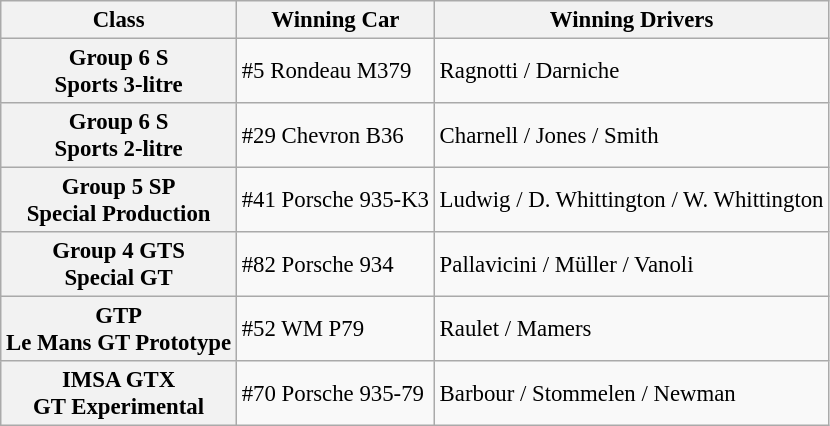<table class="wikitable" style="font-size: 95%">
<tr>
<th>Class</th>
<th>Winning Car</th>
<th>Winning Drivers</th>
</tr>
<tr>
<th>Group 6 S<br> Sports 3-litre</th>
<td>#5 Rondeau M379</td>
<td>Ragnotti / Darniche</td>
</tr>
<tr>
<th>Group 6 S<br> Sports 2-litre</th>
<td>#29 Chevron B36</td>
<td>Charnell / Jones / Smith</td>
</tr>
<tr>
<th>Group 5 SP<br> Special Production</th>
<td>#41 Porsche 935-K3</td>
<td>Ludwig / D. Whittington / W. Whittington</td>
</tr>
<tr>
<th>Group 4 GTS<br> Special GT</th>
<td>#82 Porsche 934</td>
<td>Pallavicini / Müller / Vanoli</td>
</tr>
<tr>
<th>GTP<br> Le Mans GT Prototype</th>
<td>#52 WM P79</td>
<td>Raulet / Mamers</td>
</tr>
<tr>
<th>IMSA GTX<br>GT Experimental</th>
<td>#70 Porsche 935-79</td>
<td>Barbour / Stommelen / Newman</td>
</tr>
</table>
